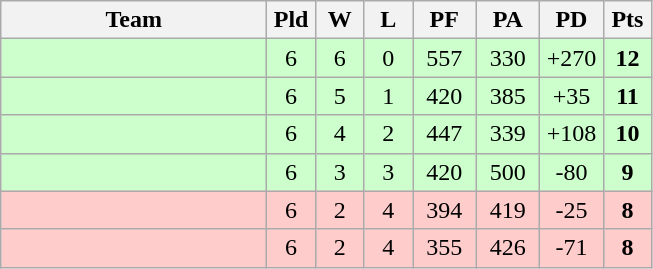<table class="wikitable" style="text-align:center;">
<tr>
<th width=170>Team</th>
<th width=25>Pld</th>
<th width=25>W</th>
<th width=25>L</th>
<th width=35>PF</th>
<th width=35>PA</th>
<th width=35>PD</th>
<th width=25>Pts</th>
</tr>
<tr bgcolor=ccffcc>
<td align="left"></td>
<td>6</td>
<td>6</td>
<td>0</td>
<td>557</td>
<td>330</td>
<td>+270</td>
<td><strong>12</strong></td>
</tr>
<tr bgcolor=ccffcc>
<td align="left"></td>
<td>6</td>
<td>5</td>
<td>1</td>
<td>420</td>
<td>385</td>
<td>+35</td>
<td><strong>11</strong></td>
</tr>
<tr bgcolor=ccffcc>
<td align="left"></td>
<td>6</td>
<td>4</td>
<td>2</td>
<td>447</td>
<td>339</td>
<td>+108</td>
<td><strong>10</strong></td>
</tr>
<tr bgcolor=ccffcc>
<td align="left"></td>
<td>6</td>
<td>3</td>
<td>3</td>
<td>420</td>
<td>500</td>
<td>-80</td>
<td><strong>9</strong></td>
</tr>
<tr bgcolor=ffcccc>
<td align="left"></td>
<td>6</td>
<td>2</td>
<td>4</td>
<td>394</td>
<td>419</td>
<td>-25</td>
<td><strong>8</strong></td>
</tr>
<tr bgcolor=ffcccc>
<td align="left"></td>
<td>6</td>
<td>2</td>
<td>4</td>
<td>355</td>
<td>426</td>
<td>-71</td>
<td><strong>8</strong></td>
</tr>
</table>
